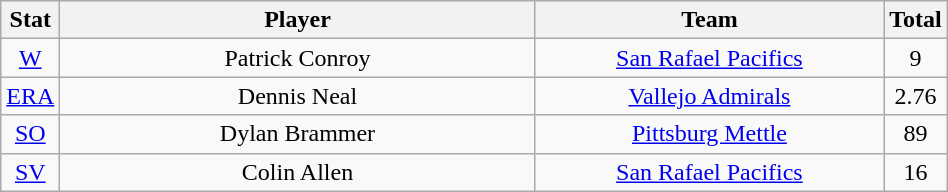<table class="wikitable"  style="width:50%; text-align:center;">
<tr>
<th style="width:5%;">Stat</th>
<th style="width:55%;">Player</th>
<th style="width:55%;">Team</th>
<th style="width:5%;">Total</th>
</tr>
<tr>
<td><a href='#'>W</a></td>
<td>Patrick Conroy</td>
<td><a href='#'>San Rafael Pacifics</a></td>
<td>9</td>
</tr>
<tr>
<td><a href='#'>ERA</a></td>
<td>Dennis Neal</td>
<td><a href='#'>Vallejo Admirals</a></td>
<td>2.76</td>
</tr>
<tr>
<td><a href='#'>SO</a></td>
<td>Dylan Brammer</td>
<td><a href='#'>Pittsburg Mettle</a></td>
<td>89</td>
</tr>
<tr>
<td><a href='#'>SV</a></td>
<td>Colin Allen</td>
<td><a href='#'>San Rafael Pacifics</a></td>
<td>16</td>
</tr>
</table>
